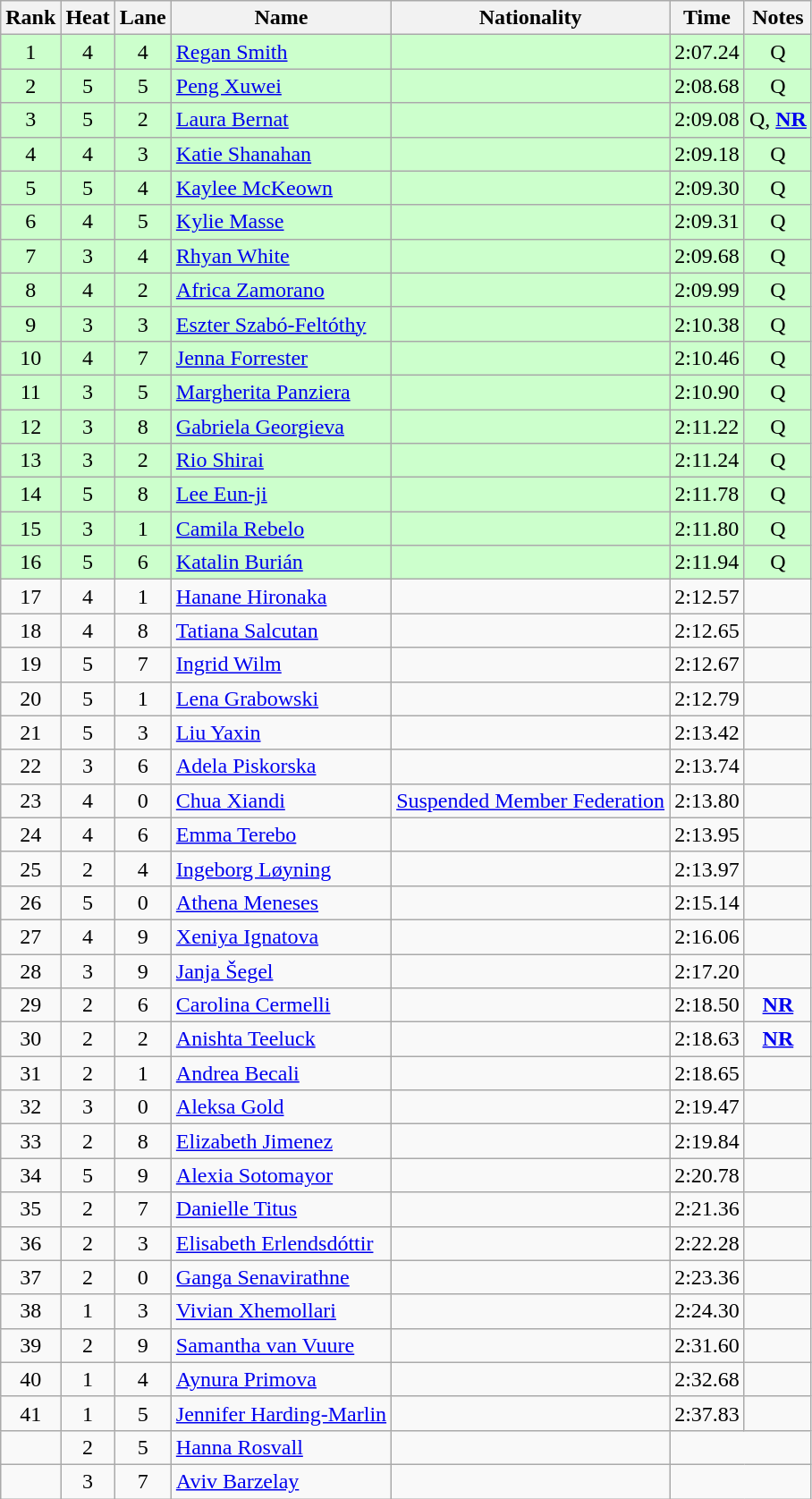<table class="wikitable sortable" style="text-align:center">
<tr>
<th>Rank</th>
<th>Heat</th>
<th>Lane</th>
<th>Name</th>
<th>Nationality</th>
<th>Time</th>
<th>Notes</th>
</tr>
<tr bgcolor=ccffcc>
<td>1</td>
<td>4</td>
<td>4</td>
<td align=left><a href='#'>Regan Smith</a></td>
<td align=left></td>
<td>2:07.24</td>
<td>Q</td>
</tr>
<tr bgcolor=ccffcc>
<td>2</td>
<td>5</td>
<td>5</td>
<td align=left><a href='#'>Peng Xuwei</a></td>
<td align=left></td>
<td>2:08.68</td>
<td>Q</td>
</tr>
<tr bgcolor=ccffcc>
<td>3</td>
<td>5</td>
<td>2</td>
<td align=left><a href='#'>Laura Bernat</a></td>
<td align=left></td>
<td>2:09.08</td>
<td>Q, <strong><a href='#'>NR</a></strong></td>
</tr>
<tr bgcolor=ccffcc>
<td>4</td>
<td>4</td>
<td>3</td>
<td align=left><a href='#'>Katie Shanahan</a></td>
<td align=left></td>
<td>2:09.18</td>
<td>Q</td>
</tr>
<tr bgcolor=ccffcc>
<td>5</td>
<td>5</td>
<td>4</td>
<td align=left><a href='#'>Kaylee McKeown</a></td>
<td align=left></td>
<td>2:09.30</td>
<td>Q</td>
</tr>
<tr bgcolor=ccffcc>
<td>6</td>
<td>4</td>
<td>5</td>
<td align=left><a href='#'>Kylie Masse</a></td>
<td align=left></td>
<td>2:09.31</td>
<td>Q</td>
</tr>
<tr bgcolor=ccffcc>
<td>7</td>
<td>3</td>
<td>4</td>
<td align=left><a href='#'>Rhyan White</a></td>
<td align=left></td>
<td>2:09.68</td>
<td>Q</td>
</tr>
<tr bgcolor=ccffcc>
<td>8</td>
<td>4</td>
<td>2</td>
<td align=left><a href='#'>Africa Zamorano</a></td>
<td align=left></td>
<td>2:09.99</td>
<td>Q</td>
</tr>
<tr bgcolor=ccffcc>
<td>9</td>
<td>3</td>
<td>3</td>
<td align=left><a href='#'>Eszter Szabó-Feltóthy</a></td>
<td align=left></td>
<td>2:10.38</td>
<td>Q</td>
</tr>
<tr bgcolor=ccffcc>
<td>10</td>
<td>4</td>
<td>7</td>
<td align=left><a href='#'>Jenna Forrester</a></td>
<td align=left></td>
<td>2:10.46</td>
<td>Q</td>
</tr>
<tr bgcolor=ccffcc>
<td>11</td>
<td>3</td>
<td>5</td>
<td align=left><a href='#'>Margherita Panziera</a></td>
<td align=left></td>
<td>2:10.90</td>
<td>Q</td>
</tr>
<tr bgcolor=ccffcc>
<td>12</td>
<td>3</td>
<td>8</td>
<td align=left><a href='#'>Gabriela Georgieva</a></td>
<td align=left></td>
<td>2:11.22</td>
<td>Q</td>
</tr>
<tr bgcolor=ccffcc>
<td>13</td>
<td>3</td>
<td>2</td>
<td align=left><a href='#'>Rio Shirai</a></td>
<td align=left></td>
<td>2:11.24</td>
<td>Q</td>
</tr>
<tr bgcolor=ccffcc>
<td>14</td>
<td>5</td>
<td>8</td>
<td align=left><a href='#'>Lee Eun-ji</a></td>
<td align=left></td>
<td>2:11.78</td>
<td>Q</td>
</tr>
<tr bgcolor=ccffcc>
<td>15</td>
<td>3</td>
<td>1</td>
<td align=left><a href='#'>Camila Rebelo</a></td>
<td align=left></td>
<td>2:11.80</td>
<td>Q</td>
</tr>
<tr bgcolor=ccffcc>
<td>16</td>
<td>5</td>
<td>6</td>
<td align=left><a href='#'>Katalin Burián</a></td>
<td align=left></td>
<td>2:11.94</td>
<td>Q</td>
</tr>
<tr>
<td>17</td>
<td>4</td>
<td>1</td>
<td align=left><a href='#'>Hanane Hironaka</a></td>
<td align=left></td>
<td>2:12.57</td>
<td></td>
</tr>
<tr>
<td>18</td>
<td>4</td>
<td>8</td>
<td align=left><a href='#'>Tatiana Salcutan</a></td>
<td align=left></td>
<td>2:12.65</td>
<td></td>
</tr>
<tr>
<td>19</td>
<td>5</td>
<td>7</td>
<td align=left><a href='#'>Ingrid Wilm</a></td>
<td align=left></td>
<td>2:12.67</td>
<td></td>
</tr>
<tr>
<td>20</td>
<td>5</td>
<td>1</td>
<td align=left><a href='#'>Lena Grabowski</a></td>
<td align=left></td>
<td>2:12.79</td>
<td></td>
</tr>
<tr>
<td>21</td>
<td>5</td>
<td>3</td>
<td align=left><a href='#'>Liu Yaxin</a></td>
<td align=left></td>
<td>2:13.42</td>
<td></td>
</tr>
<tr>
<td>22</td>
<td>3</td>
<td>6</td>
<td align=left><a href='#'>Adela Piskorska</a></td>
<td align=left></td>
<td>2:13.74</td>
<td></td>
</tr>
<tr>
<td>23</td>
<td>4</td>
<td>0</td>
<td align=left><a href='#'>Chua Xiandi</a></td>
<td align=left> <a href='#'>Suspended Member Federation</a></td>
<td>2:13.80</td>
<td></td>
</tr>
<tr>
<td>24</td>
<td>4</td>
<td>6</td>
<td align=left><a href='#'>Emma Terebo</a></td>
<td align=left></td>
<td>2:13.95</td>
<td></td>
</tr>
<tr>
<td>25</td>
<td>2</td>
<td>4</td>
<td align=left><a href='#'>Ingeborg Løyning</a></td>
<td align=left></td>
<td>2:13.97</td>
<td></td>
</tr>
<tr>
<td>26</td>
<td>5</td>
<td>0</td>
<td align=left><a href='#'>Athena Meneses</a></td>
<td align=left></td>
<td>2:15.14</td>
<td></td>
</tr>
<tr>
<td>27</td>
<td>4</td>
<td>9</td>
<td align=left><a href='#'>Xeniya Ignatova</a></td>
<td align=left></td>
<td>2:16.06</td>
<td></td>
</tr>
<tr>
<td>28</td>
<td>3</td>
<td>9</td>
<td align=left><a href='#'>Janja Šegel</a></td>
<td align=left></td>
<td>2:17.20</td>
<td></td>
</tr>
<tr>
<td>29</td>
<td>2</td>
<td>6</td>
<td align=left><a href='#'>Carolina Cermelli</a></td>
<td align=left></td>
<td>2:18.50</td>
<td><strong><a href='#'>NR</a></strong></td>
</tr>
<tr>
<td>30</td>
<td>2</td>
<td>2</td>
<td align=left><a href='#'>Anishta Teeluck</a></td>
<td align=left></td>
<td>2:18.63</td>
<td><strong><a href='#'>NR</a></strong></td>
</tr>
<tr>
<td>31</td>
<td>2</td>
<td>1</td>
<td align=left><a href='#'>Andrea Becali</a></td>
<td align=left></td>
<td>2:18.65</td>
<td></td>
</tr>
<tr>
<td>32</td>
<td>3</td>
<td>0</td>
<td align=left><a href='#'>Aleksa Gold</a></td>
<td align=left></td>
<td>2:19.47</td>
<td></td>
</tr>
<tr>
<td>33</td>
<td>2</td>
<td>8</td>
<td align=left><a href='#'>Elizabeth Jimenez</a></td>
<td align=left></td>
<td>2:19.84</td>
<td></td>
</tr>
<tr>
<td>34</td>
<td>5</td>
<td>9</td>
<td align=left><a href='#'>Alexia Sotomayor</a></td>
<td align=left></td>
<td>2:20.78</td>
<td></td>
</tr>
<tr>
<td>35</td>
<td>2</td>
<td>7</td>
<td align=left><a href='#'>Danielle Titus</a></td>
<td align=left></td>
<td>2:21.36</td>
<td></td>
</tr>
<tr>
<td>36</td>
<td>2</td>
<td>3</td>
<td align=left><a href='#'>Elisabeth Erlendsdóttir</a></td>
<td align=left></td>
<td>2:22.28</td>
<td></td>
</tr>
<tr>
<td>37</td>
<td>2</td>
<td>0</td>
<td align=left><a href='#'>Ganga Senavirathne</a></td>
<td align=left></td>
<td>2:23.36</td>
<td></td>
</tr>
<tr>
<td>38</td>
<td>1</td>
<td>3</td>
<td align=left><a href='#'>Vivian Xhemollari</a></td>
<td align=left></td>
<td>2:24.30</td>
<td></td>
</tr>
<tr>
<td>39</td>
<td>2</td>
<td>9</td>
<td align=left><a href='#'>Samantha van Vuure</a></td>
<td align=left></td>
<td>2:31.60</td>
<td></td>
</tr>
<tr>
<td>40</td>
<td>1</td>
<td>4</td>
<td align=left><a href='#'>Aynura Primova</a></td>
<td align=left></td>
<td>2:32.68</td>
<td></td>
</tr>
<tr>
<td>41</td>
<td>1</td>
<td>5</td>
<td align=left><a href='#'>Jennifer Harding-Marlin</a></td>
<td align=left></td>
<td>2:37.83</td>
<td></td>
</tr>
<tr>
<td></td>
<td>2</td>
<td>5</td>
<td align=left><a href='#'>Hanna Rosvall</a></td>
<td align=left></td>
<td colspan=2></td>
</tr>
<tr>
<td></td>
<td>3</td>
<td>7</td>
<td align=left><a href='#'>Aviv Barzelay</a></td>
<td align=left></td>
<td colspan=2></td>
</tr>
</table>
